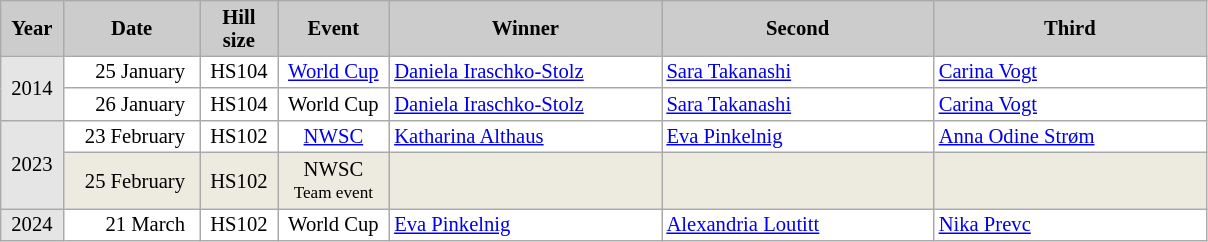<table class="wikitable plainrowheaders" style="background:#fff; font-size:86%; line-height:15px; border:grey solid 1px; border-collapse:collapse;">
<tr style="background:#ccc; text-align:center;">
<th style="background:#ccc;" width="35">Year</th>
<th style="background:#ccc;" width="85">Date</th>
<th style="background:#ccc;" width="45">Hill size</th>
<th style="background:#ccc;" width="68">Event</th>
<th style="background:#ccc;" width="175">Winner</th>
<th style="background:#ccc;" width="175">Second</th>
<th style="background:#ccc;" width="175">Third</th>
</tr>
<tr>
<td align=center bgcolor=#E5E5E5 rowspan=2>2014</td>
<td align=right>25 January  </td>
<td align=center>HS104</td>
<td align=center><a href='#'>World Cup</a></td>
<td> <a href='#'>Daniela Iraschko-Stolz</a></td>
<td> <a href='#'>Sara Takanashi</a></td>
<td> <a href='#'>Carina Vogt</a></td>
</tr>
<tr>
<td align=right>26 January  </td>
<td align=center>HS104</td>
<td align=center>World Cup</td>
<td> <a href='#'>Daniela Iraschko-Stolz</a></td>
<td> <a href='#'>Sara Takanashi</a></td>
<td> <a href='#'>Carina Vogt</a></td>
</tr>
<tr>
<td align=center bgcolor=#E5E5E5 rowspan=2>2023</td>
<td align=right>23 February  </td>
<td align=center>HS102</td>
<td align=center><a href='#'>NWSC</a></td>
<td> <a href='#'>Katharina Althaus</a></td>
<td> <a href='#'>Eva Pinkelnig</a></td>
<td> <a href='#'>Anna Odine Strøm</a></td>
</tr>
<tr bgcolor=#EDEAE0>
<td align=right>25 February  </td>
<td align=center>HS102</td>
<td align=center>NWSC<br><small>Team event</small></td>
<td></td>
<td></td>
<td></td>
</tr>
<tr>
<td align=center bgcolor=#E5E5E5>2024</td>
<td align=right>21 March  </td>
<td align=center>HS102</td>
<td align=center>World Cup</td>
<td> <a href='#'>Eva Pinkelnig</a></td>
<td> <a href='#'>Alexandria Loutitt</a></td>
<td> <a href='#'>Nika Prevc</a></td>
</tr>
</table>
